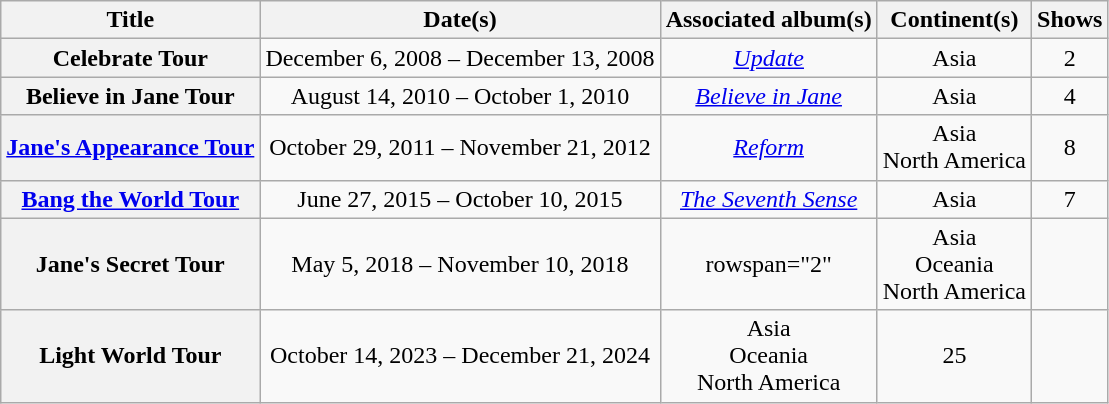<table class="wikitable sortable plainrowheaders" style="text-align:center;">
<tr>
<th>Title</th>
<th>Date(s)</th>
<th>Associated album(s)</th>
<th>Continent(s)</th>
<th>Shows</th>
</tr>
<tr>
<th scope="row">Celebrate Tour</th>
<td align="center">December 6, 2008 – December 13, 2008</td>
<td><em><a href='#'>Update</a></em></td>
<td>Asia</td>
<td>2</td>
</tr>
<tr>
<th scope="row">Believe in Jane Tour</th>
<td align="center">August 14, 2010 – October 1, 2010</td>
<td><em><a href='#'>Believe in Jane</a></em></td>
<td>Asia</td>
<td>4</td>
</tr>
<tr>
<th scope="row"><a href='#'>Jane's Appearance Tour</a></th>
<td align="center">October 29, 2011 – November 21, 2012</td>
<td><em><a href='#'>Reform</a></em></td>
<td>Asia<br>North America</td>
<td>8</td>
</tr>
<tr>
<th scope="row"><a href='#'>Bang the World Tour</a></th>
<td align="center">June 27, 2015 – October 10, 2015</td>
<td><em><a href='#'>The Seventh Sense</a></em></td>
<td>Asia</td>
<td>7</td>
</tr>
<tr>
<th scope="row">Jane's Secret Tour</th>
<td align="center">May 5, 2018 – November 10, 2018</td>
<td>rowspan="2" </td>
<td>Asia<br>Oceania<br>North America</td>
<td></td>
</tr>
<tr>
<th scope="row">Light World Tour</th>
<td align="center">October 14, 2023 – December 21, 2024</td>
<td>Asia<br>Oceania<br>North America</td>
<td align="center">25</td>
</tr>
</table>
